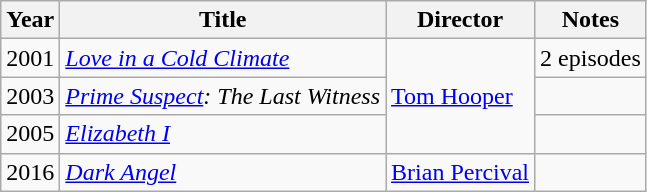<table class="wikitable">
<tr>
<th>Year</th>
<th>Title</th>
<th>Director</th>
<th>Notes</th>
</tr>
<tr>
<td>2001</td>
<td><em><a href='#'>Love in a Cold Climate</a></em></td>
<td rowspan=3><a href='#'>Tom Hooper</a></td>
<td>2 episodes</td>
</tr>
<tr>
<td>2003</td>
<td><em><a href='#'>Prime Suspect</a>: The Last Witness</em></td>
<td></td>
</tr>
<tr>
<td>2005</td>
<td><em><a href='#'>Elizabeth I</a></em></td>
<td></td>
</tr>
<tr>
<td>2016</td>
<td><em><a href='#'>Dark Angel</a></em></td>
<td><a href='#'>Brian Percival</a></td>
<td></td>
</tr>
</table>
